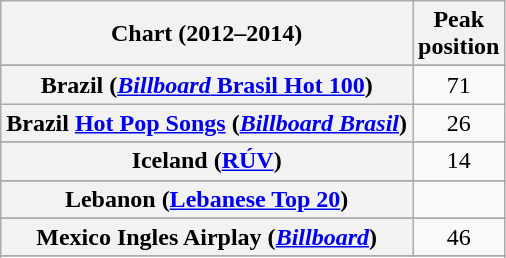<table class="wikitable sortable plainrowheaders" style="text-align:center">
<tr>
<th>Chart (2012–2014)</th>
<th>Peak<br>position</th>
</tr>
<tr>
</tr>
<tr>
</tr>
<tr>
</tr>
<tr>
</tr>
<tr>
<th scope="row">Brazil (<a href='#'><em>Billboard</em> Brasil Hot 100</a>)</th>
<td style="text-align:center;">71</td>
</tr>
<tr>
<th scope="row">Brazil <a href='#'>Hot Pop Songs</a> (<em><a href='#'>Billboard Brasil</a></em>)</th>
<td style="text-align:center;">26</td>
</tr>
<tr>
</tr>
<tr>
</tr>
<tr>
</tr>
<tr>
</tr>
<tr>
</tr>
<tr>
</tr>
<tr>
</tr>
<tr>
<th scope="row">Iceland (<a href='#'>RÚV</a>)</th>
<td style="text-align:center;">14</td>
</tr>
<tr>
</tr>
<tr>
</tr>
<tr>
</tr>
<tr>
<th scope="row">Lebanon (<a href='#'>Lebanese Top 20</a>)</th>
<td></td>
</tr>
<tr>
</tr>
<tr>
</tr>
<tr>
<th scope="row">Mexico Ingles Airplay (<em><a href='#'>Billboard</a></em>)</th>
<td style="text-align:center;">46</td>
</tr>
<tr>
</tr>
<tr>
</tr>
<tr>
</tr>
<tr>
</tr>
<tr>
</tr>
<tr>
</tr>
<tr>
</tr>
<tr>
</tr>
<tr>
</tr>
<tr>
</tr>
<tr>
</tr>
<tr>
</tr>
<tr>
</tr>
<tr>
</tr>
<tr>
</tr>
</table>
